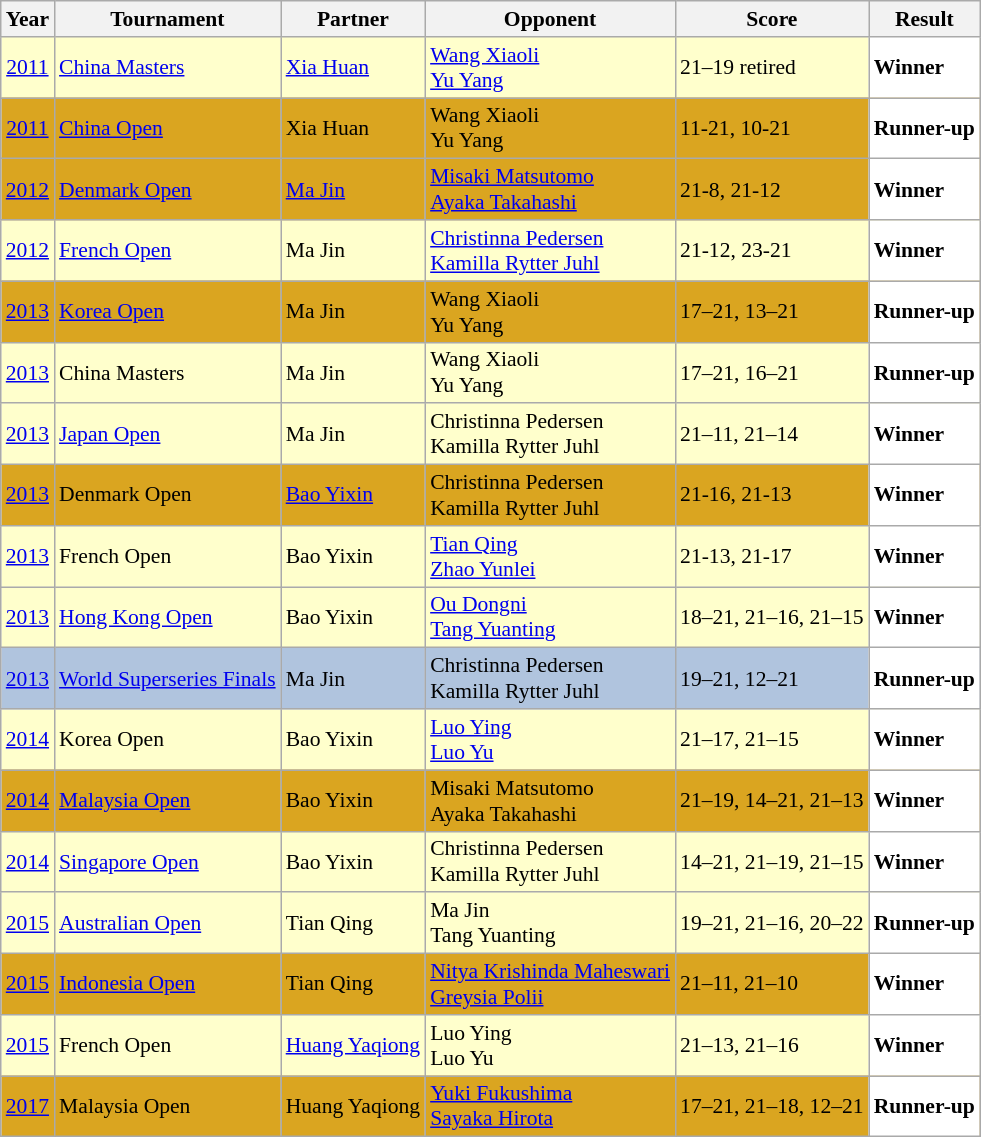<table class="sortable wikitable" style="font-size: 90%;">
<tr>
<th>Year</th>
<th>Tournament</th>
<th>Partner</th>
<th>Opponent</th>
<th>Score</th>
<th>Result</th>
</tr>
<tr style="background:#FFFFCC">
<td align="center"><a href='#'>2011</a></td>
<td align="left"><a href='#'>China Masters</a></td>
<td align="left"> <a href='#'>Xia Huan</a></td>
<td align="left"> <a href='#'>Wang Xiaoli</a> <br>  <a href='#'>Yu Yang</a></td>
<td align="left">21–19 retired</td>
<td style="text-align:left; background:white"> <strong>Winner</strong></td>
</tr>
<tr style="background:#DAA520">
<td align="center"><a href='#'>2011</a></td>
<td align="left"><a href='#'>China Open</a></td>
<td align="left"> Xia Huan</td>
<td align="left"> Wang Xiaoli <br>  Yu Yang</td>
<td align="left">11-21, 10-21</td>
<td style="text-align:left; background:white"> <strong>Runner-up</strong></td>
</tr>
<tr style="background:#DAA520">
<td align="center"><a href='#'>2012</a></td>
<td align="left"><a href='#'>Denmark Open</a></td>
<td align="left"> <a href='#'>Ma Jin</a></td>
<td align="left"> <a href='#'>Misaki Matsutomo</a> <br>  <a href='#'>Ayaka Takahashi</a></td>
<td align="left">21-8, 21-12</td>
<td style="text-align:left; background:white"> <strong>Winner</strong></td>
</tr>
<tr style="background:#FFFFCC">
<td align="center"><a href='#'>2012</a></td>
<td align="left"><a href='#'>French Open</a></td>
<td align="left"> Ma Jin</td>
<td align="left"> <a href='#'>Christinna Pedersen</a> <br>  <a href='#'>Kamilla Rytter Juhl</a></td>
<td align="left">21-12, 23-21</td>
<td style="text-align:left; background:white"> <strong>Winner</strong></td>
</tr>
<tr style="background:#DAA520">
<td align="center"><a href='#'>2013</a></td>
<td align="left"><a href='#'>Korea Open</a></td>
<td align="left"> Ma Jin</td>
<td align="left"> Wang Xiaoli <br>  Yu Yang</td>
<td align="left">17–21, 13–21</td>
<td style="text-align:left; background:white"> <strong>Runner-up</strong></td>
</tr>
<tr style="background:#FFFFCC">
<td align="center"><a href='#'>2013</a></td>
<td align="left">China Masters</td>
<td align="left"> Ma Jin</td>
<td align="left"> Wang Xiaoli <br>  Yu Yang</td>
<td align="left">17–21, 16–21</td>
<td style="text-align:left; background:white"> <strong>Runner-up</strong></td>
</tr>
<tr style="background:#FFFFCC">
<td align="center"><a href='#'>2013</a></td>
<td align="left"><a href='#'>Japan Open</a></td>
<td align="left"> Ma Jin</td>
<td align="left"> Christinna Pedersen <br>  Kamilla Rytter Juhl</td>
<td align="left">21–11, 21–14</td>
<td style="text-align:left; background:white"> <strong>Winner</strong></td>
</tr>
<tr style="background:#DAA520">
<td align="center"><a href='#'>2013</a></td>
<td align="left">Denmark Open</td>
<td align="left"> <a href='#'>Bao Yixin</a></td>
<td align="left"> Christinna Pedersen <br>  Kamilla Rytter Juhl</td>
<td align="left">21-16, 21-13</td>
<td style="text-align:left; background:white"> <strong>Winner</strong></td>
</tr>
<tr style="background:#FFFFCC">
<td align="center"><a href='#'>2013</a></td>
<td align="left">French Open</td>
<td align="left"> Bao Yixin</td>
<td align="left"> <a href='#'>Tian Qing</a> <br>  <a href='#'>Zhao Yunlei</a></td>
<td align="left">21-13, 21-17</td>
<td style="text-align:left; background:white"> <strong>Winner</strong></td>
</tr>
<tr style="background:#FFFFCC">
<td align="center"><a href='#'>2013</a></td>
<td align="left"><a href='#'>Hong Kong Open</a></td>
<td align="left"> Bao Yixin</td>
<td align="left"> <a href='#'>Ou Dongni</a> <br>  <a href='#'>Tang Yuanting</a></td>
<td align="left">18–21, 21–16, 21–15</td>
<td style="text-align:left; background:white"> <strong>Winner</strong></td>
</tr>
<tr style="background:#B0C4DE">
<td align="center"><a href='#'>2013</a></td>
<td align="left"><a href='#'>World Superseries Finals</a></td>
<td align="left"> Ma Jin</td>
<td align="left"> Christinna Pedersen <br>  Kamilla Rytter Juhl</td>
<td align="left">19–21, 12–21</td>
<td style="text-align:left; background:white"> <strong>Runner-up</strong></td>
</tr>
<tr style="background:#FFFFCC">
<td align="center"><a href='#'>2014</a></td>
<td align="left">Korea Open</td>
<td align="left"> Bao Yixin</td>
<td align="left"> <a href='#'>Luo Ying</a> <br>  <a href='#'>Luo Yu</a></td>
<td align="left">21–17, 21–15</td>
<td style="text-align:left; background:white"> <strong>Winner</strong></td>
</tr>
<tr style="background:#DAA520">
<td align="center"><a href='#'>2014</a></td>
<td align="left"><a href='#'>Malaysia Open</a></td>
<td align="left"> Bao Yixin</td>
<td align="left"> Misaki Matsutomo <br>  Ayaka Takahashi</td>
<td align="left">21–19, 14–21, 21–13</td>
<td style="text-align:left; background:white"> <strong>Winner</strong></td>
</tr>
<tr style="background:#FFFFCC">
<td align="center"><a href='#'>2014</a></td>
<td align="left"><a href='#'>Singapore Open</a></td>
<td align="left"> Bao Yixin</td>
<td align="left"> Christinna Pedersen <br>  Kamilla Rytter Juhl</td>
<td align="left">14–21, 21–19, 21–15</td>
<td style="text-align:left; background:white"> <strong>Winner</strong></td>
</tr>
<tr style="background:#FFFFCC">
<td align="center"><a href='#'>2015</a></td>
<td align="left"><a href='#'>Australian Open</a></td>
<td align="left"> Tian Qing</td>
<td align="left"> Ma Jin <br>  Tang Yuanting</td>
<td align="left">19–21, 21–16, 20–22</td>
<td style="text-align:left; background:white"> <strong>Runner-up</strong></td>
</tr>
<tr style="background:#DAA520">
<td align="center"><a href='#'>2015</a></td>
<td align="left"><a href='#'>Indonesia Open</a></td>
<td align="left"> Tian Qing</td>
<td align="left"> <a href='#'>Nitya Krishinda Maheswari</a> <br>  <a href='#'>Greysia Polii</a></td>
<td align="left">21–11, 21–10</td>
<td style="text-align:left; background:white"> <strong>Winner</strong></td>
</tr>
<tr style="background:#FFFFCC">
<td align="center"><a href='#'>2015</a></td>
<td align="left">French Open</td>
<td align="left"> <a href='#'>Huang Yaqiong</a></td>
<td align="left"> Luo Ying <br>  Luo Yu</td>
<td align="left">21–13, 21–16</td>
<td style="text-align:left; background:white"> <strong>Winner</strong></td>
</tr>
<tr style="background:#DAA520">
<td align="center"><a href='#'>2017</a></td>
<td align="left">Malaysia Open</td>
<td align="left"> Huang Yaqiong</td>
<td align="left"> <a href='#'>Yuki Fukushima</a> <br>  <a href='#'>Sayaka Hirota</a></td>
<td align="left">17–21, 21–18, 12–21</td>
<td style="text-align:left; background:white"> <strong>Runner-up</strong></td>
</tr>
</table>
